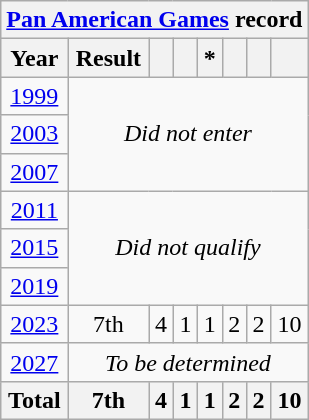<table class="wikitable" style="text-align: center;">
<tr>
<th colspan=8><a href='#'>Pan American Games</a> record</th>
</tr>
<tr>
<th>Year</th>
<th>Result</th>
<th></th>
<th></th>
<th>*</th>
<th></th>
<th></th>
<th></th>
</tr>
<tr>
<td> <a href='#'>1999</a></td>
<td rowspan=3 colspan=7><em>Did not enter</em></td>
</tr>
<tr>
<td> <a href='#'>2003</a></td>
</tr>
<tr>
<td> <a href='#'>2007</a></td>
</tr>
<tr>
<td> <a href='#'>2011</a></td>
<td rowspan=3 colspan=7><em>Did not qualify</em></td>
</tr>
<tr>
<td> <a href='#'>2015</a></td>
</tr>
<tr>
<td> <a href='#'>2019</a></td>
</tr>
<tr>
<td> <a href='#'>2023</a></td>
<td>7th</td>
<td>4</td>
<td>1</td>
<td>1</td>
<td>2</td>
<td>2</td>
<td>10</td>
</tr>
<tr>
<td> <a href='#'>2027</a></td>
<td rowspan=1 colspan=7><em>To be determined</em></td>
</tr>
<tr>
<th>Total</th>
<th>7th</th>
<th>4</th>
<th>1</th>
<th>1</th>
<th>2</th>
<th>2</th>
<th>10</th>
</tr>
</table>
